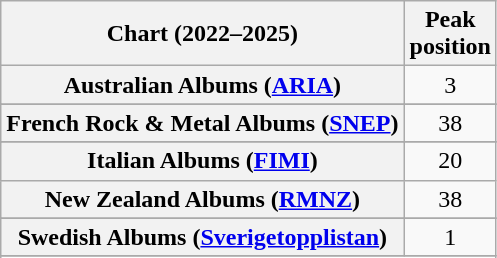<table class="wikitable sortable plainrowheaders" style="text-align:center">
<tr>
<th scope="col">Chart (2022–2025)</th>
<th scope="col">Peak<br>position</th>
</tr>
<tr>
<th scope="row">Australian Albums (<a href='#'>ARIA</a>)</th>
<td>3</td>
</tr>
<tr>
</tr>
<tr>
</tr>
<tr>
</tr>
<tr>
</tr>
<tr>
</tr>
<tr>
</tr>
<tr>
</tr>
<tr>
</tr>
<tr>
<th scope="row">French Rock & Metal Albums (<a href='#'>SNEP</a>)</th>
<td>38</td>
</tr>
<tr>
</tr>
<tr>
</tr>
<tr>
</tr>
<tr>
<th scope="row">Italian Albums (<a href='#'>FIMI</a>)</th>
<td>20</td>
</tr>
<tr>
<th scope="row">New Zealand Albums (<a href='#'>RMNZ</a>)</th>
<td>38</td>
</tr>
<tr>
</tr>
<tr>
</tr>
<tr>
</tr>
<tr>
</tr>
<tr>
</tr>
<tr>
<th scope="row">Swedish Albums (<a href='#'>Sverigetopplistan</a>)</th>
<td>1</td>
</tr>
<tr>
</tr>
<tr>
</tr>
<tr>
</tr>
<tr>
</tr>
<tr>
</tr>
<tr>
</tr>
<tr>
</tr>
</table>
